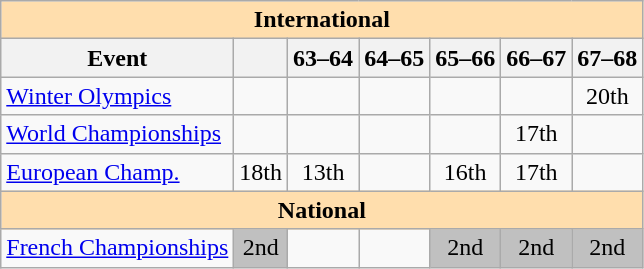<table class="wikitable" style="text-align:center">
<tr>
<th style="background-color: #ffdead; " colspan=7 align=center>International</th>
</tr>
<tr>
<th>Event</th>
<th></th>
<th>63–64</th>
<th>64–65</th>
<th>65–66</th>
<th>66–67</th>
<th>67–68</th>
</tr>
<tr>
<td align=left><a href='#'>Winter Olympics</a></td>
<td></td>
<td></td>
<td></td>
<td></td>
<td></td>
<td>20th</td>
</tr>
<tr>
<td align=left><a href='#'>World Championships</a></td>
<td></td>
<td></td>
<td></td>
<td></td>
<td>17th</td>
<td></td>
</tr>
<tr>
<td align=left><a href='#'>European Champ.</a></td>
<td>18th</td>
<td>13th</td>
<td></td>
<td>16th</td>
<td>17th</td>
<td></td>
</tr>
<tr>
<th style="background-color: #ffdead; " colspan=7 align=center>National</th>
</tr>
<tr>
<td align=left><a href='#'>French Championships</a></td>
<td bgcolor=silver>2nd</td>
<td></td>
<td></td>
<td bgcolor=silver>2nd</td>
<td bgcolor=silver>2nd</td>
<td bgcolor=silver>2nd</td>
</tr>
</table>
